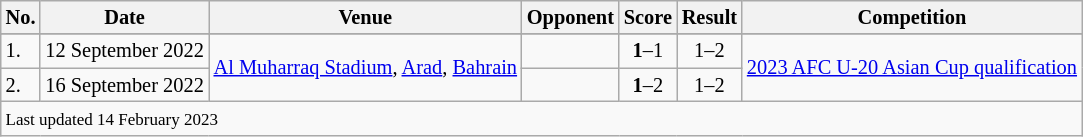<table class="wikitable" style="font-size:85%;">
<tr>
<th>No.</th>
<th>Date</th>
<th>Venue</th>
<th>Opponent</th>
<th>Score</th>
<th>Result</th>
<th>Competition</th>
</tr>
<tr>
</tr>
<tr>
<td>1.</td>
<td>12 September 2022</td>
<td rowspan=2><a href='#'>Al Muharraq Stadium</a>, <a href='#'>Arad</a>, <a href='#'>Bahrain</a></td>
<td></td>
<td align=center><strong>1</strong>–1</td>
<td align=center>1–2</td>
<td rowspan=2><a href='#'>2023 AFC U-20 Asian Cup qualification</a></td>
</tr>
<tr>
<td>2.</td>
<td>16 September 2022</td>
<td></td>
<td align=center><strong>1</strong>–2</td>
<td align=center>1–2</td>
</tr>
<tr>
<td colspan="7"><small>Last updated 14 February 2023</small></td>
</tr>
</table>
